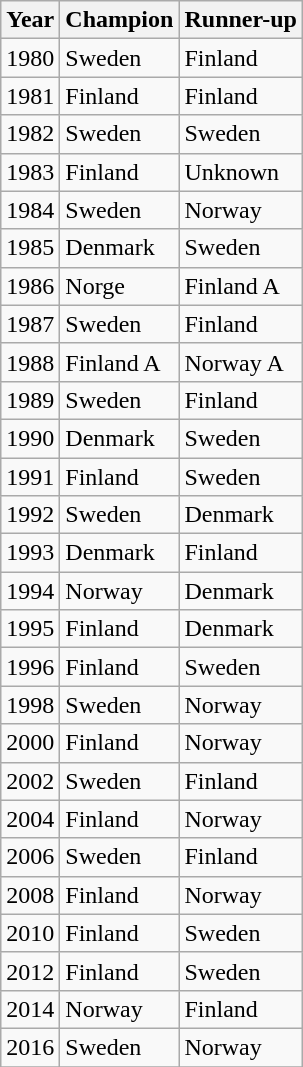<table class="wikitable">
<tr>
<th>Year</th>
<th>Champion</th>
<th>Runner-up</th>
</tr>
<tr>
<td 1980 dic Invitational>1980</td>
<td> Sweden</td>
<td> Finland</td>
</tr>
<tr>
<td 1981 dic Invitational>1981</td>
<td> Finland</td>
<td> Finland</td>
</tr>
<tr>
<td 1982 dic Invitational>1982</td>
<td> Sweden</td>
<td> Sweden</td>
</tr>
<tr>
<td 1983 dic Invitational>1983</td>
<td> Finland</td>
<td> Unknown</td>
</tr>
<tr>
<td 1984 dic Invitational>1984</td>
<td> Sweden</td>
<td> Norway</td>
</tr>
<tr>
<td 1985 dic Invitational>1985</td>
<td> Denmark</td>
<td> Sweden</td>
</tr>
<tr>
<td 1986 dic Invitational>1986</td>
<td> Norge</td>
<td> Finland A</td>
</tr>
<tr>
<td 1987 dic Invitational>1987</td>
<td> Sweden</td>
<td> Finland</td>
</tr>
<tr>
<td 1988 dic Invitational>1988</td>
<td> Finland A</td>
<td> Norway A</td>
</tr>
<tr>
<td 1989 dic Invitational>1989</td>
<td> Sweden</td>
<td> Finland</td>
</tr>
<tr>
<td 1990 dic Invitational>1990</td>
<td> Denmark</td>
<td> Sweden</td>
</tr>
<tr>
<td 1991 dic Invitational>1991</td>
<td> Finland</td>
<td> Sweden</td>
</tr>
<tr>
<td 1992 dic Invitational>1992</td>
<td> Sweden</td>
<td> Denmark</td>
</tr>
<tr>
<td 1993 dic Invitational>1993</td>
<td> Denmark</td>
<td> Finland</td>
</tr>
<tr>
<td 1994 dic Invitational>1994</td>
<td> Norway</td>
<td> Denmark</td>
</tr>
<tr>
<td 1995 dic Invitational>1995</td>
<td> Finland</td>
<td> Denmark</td>
</tr>
<tr>
<td 1996 dic Invitational>1996</td>
<td> Finland</td>
<td> Sweden</td>
</tr>
<tr>
<td 1998 dic Invitational>1998</td>
<td> Sweden</td>
<td> Norway</td>
</tr>
<tr>
<td 2000 dic Invitational>2000</td>
<td> Finland</td>
<td> Norway</td>
</tr>
<tr>
<td 2002 dic Invitational>2002</td>
<td> Sweden</td>
<td> Finland</td>
</tr>
<tr>
<td 2004 dic Invitational>2004</td>
<td> Finland</td>
<td> Norway</td>
</tr>
<tr>
<td 2006 dic Invitational>2006</td>
<td> Sweden</td>
<td> Finland</td>
</tr>
<tr>
<td 2008 dic Invitational>2008</td>
<td> Finland</td>
<td> Norway</td>
</tr>
<tr>
<td 2010 dic Invitational>2010</td>
<td> Finland</td>
<td> Sweden</td>
</tr>
<tr>
<td 2012 dic Invitational>2012</td>
<td> Finland</td>
<td> Sweden</td>
</tr>
<tr>
<td 2014 dic Invitational>2014</td>
<td> Norway</td>
<td> Finland</td>
</tr>
<tr>
<td 2016 dic Invitational>2016</td>
<td> Sweden</td>
<td> Norway</td>
</tr>
<tr>
</tr>
</table>
